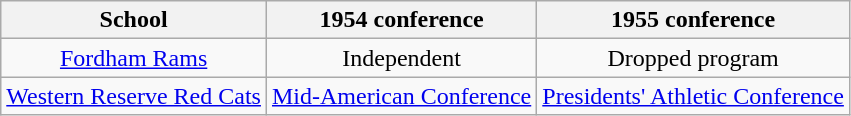<table class="wikitable sortable">
<tr>
<th>School</th>
<th>1954 conference</th>
<th>1955 conference</th>
</tr>
<tr style="text-align:center;">
<td><a href='#'>Fordham Rams</a></td>
<td>Independent</td>
<td>Dropped program</td>
</tr>
<tr style="text-align:center;">
<td><a href='#'>Western Reserve Red Cats</a></td>
<td><a href='#'>Mid-American Conference</a></td>
<td><a href='#'>Presidents' Athletic Conference</a></td>
</tr>
</table>
